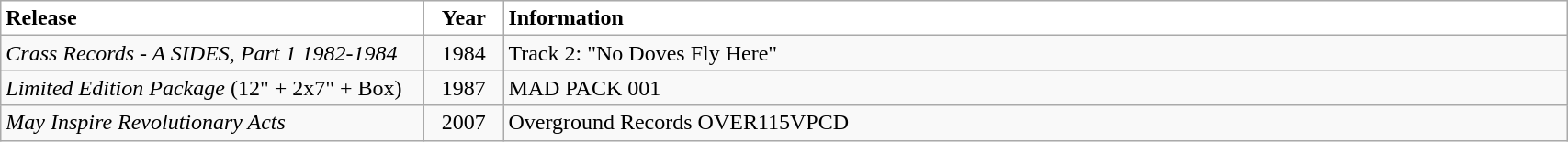<table class="wikitable" style="width:90%;">
<tr>
<th style="background:#fff; color:#000; text-align:left; width:300px;">Release</th>
<th ! style="background:#fff; color:#000; text-align:center; width:50px;">Year</th>
<th ! style="background:#fff; color:#000; text-align:left;">Information</th>
</tr>
<tr>
<td><em>Crass Records - A SIDES, Part 1 1982-1984</em></td>
<td align=center>1984</td>
<td align=left>Track 2: "No Doves Fly Here"</td>
</tr>
<tr>
<td><em>Limited Edition Package</em> (12" + 2x7" + Box)</td>
<td align=center>1987</td>
<td align=left>MAD PACK 001</td>
</tr>
<tr>
<td><em>May Inspire Revolutionary Acts</em></td>
<td align=center>2007</td>
<td align=left>Overground Records OVER115VPCD</td>
</tr>
</table>
